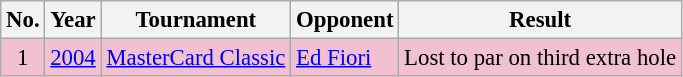<table class="wikitable" style="font-size:95%;">
<tr>
<th>No.</th>
<th>Year</th>
<th>Tournament</th>
<th>Opponent</th>
<th>Result</th>
</tr>
<tr style="background:#F2C1D1;">
<td align=center>1</td>
<td><a href='#'>2004</a></td>
<td><a href='#'>MasterCard Classic</a></td>
<td> <a href='#'>Ed Fiori</a></td>
<td>Lost to par on third extra hole</td>
</tr>
</table>
